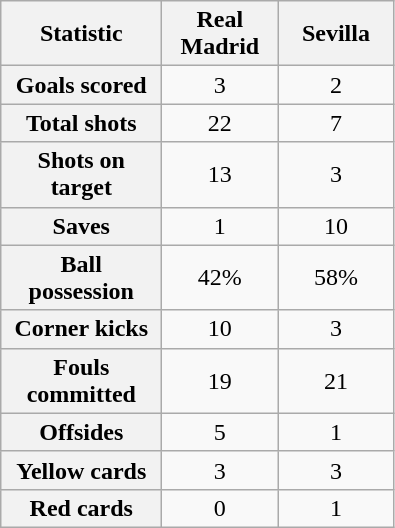<table class="wikitable plainrowheaders" style="text-align:center">
<tr>
<th scope="col" style="width:100px">Statistic</th>
<th scope="col" style="width:70px">Real Madrid</th>
<th scope="col" style="width:70px">Sevilla</th>
</tr>
<tr>
<th scope=row>Goals scored</th>
<td>3</td>
<td>2</td>
</tr>
<tr>
<th scope=row>Total shots</th>
<td>22</td>
<td>7</td>
</tr>
<tr>
<th scope=row>Shots on target</th>
<td>13</td>
<td>3</td>
</tr>
<tr>
<th scope=row>Saves</th>
<td>1</td>
<td>10</td>
</tr>
<tr>
<th scope=row>Ball possession</th>
<td>42%</td>
<td>58%</td>
</tr>
<tr>
<th scope=row>Corner kicks</th>
<td>10</td>
<td>3</td>
</tr>
<tr>
<th scope=row>Fouls committed</th>
<td>19</td>
<td>21</td>
</tr>
<tr>
<th scope=row>Offsides</th>
<td>5</td>
<td>1</td>
</tr>
<tr>
<th scope=row>Yellow cards</th>
<td>3</td>
<td>3</td>
</tr>
<tr>
<th scope=row>Red cards</th>
<td>0</td>
<td>1</td>
</tr>
</table>
